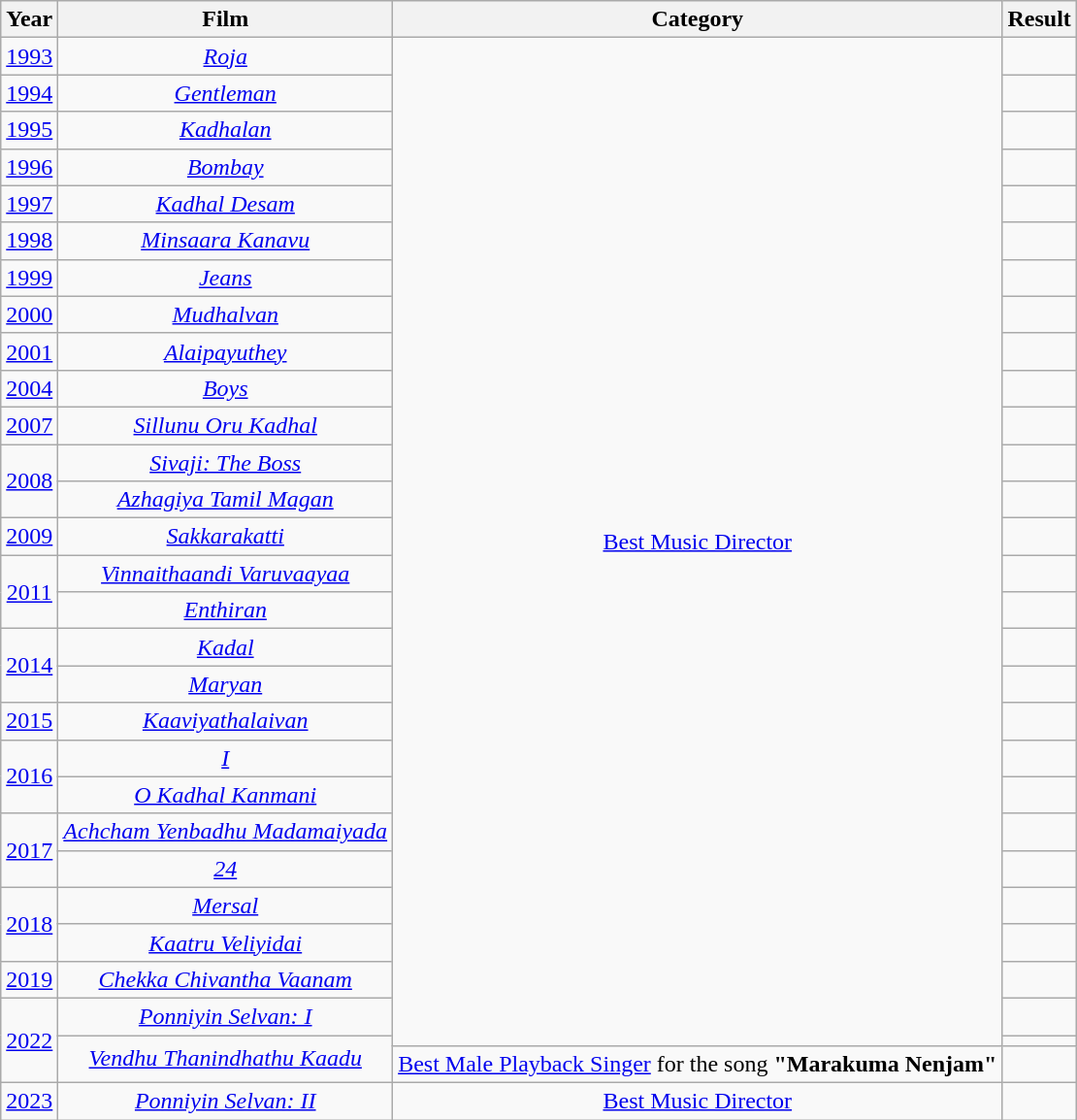<table class="wikitable">
<tr>
<th>Year</th>
<th>Film</th>
<th>Category</th>
<th>Result</th>
</tr>
<tr>
<td style="text-align:center;"><a href='#'>1993</a></td>
<td style="text-align:center;"><em><a href='#'>Roja</a></em></td>
<td rowspan="28" style="text-align:center;"><a href='#'>Best Music Director</a></td>
<td></td>
</tr>
<tr>
<td style="text-align:center;"><a href='#'>1994</a></td>
<td style="text-align:center;"><em><a href='#'>Gentleman</a></em></td>
<td></td>
</tr>
<tr>
<td style="text-align:center;"><a href='#'>1995</a></td>
<td style="text-align:center;"><em><a href='#'>Kadhalan</a></em></td>
<td></td>
</tr>
<tr>
<td style="text-align:center;"><a href='#'>1996</a></td>
<td style="text-align:center;"><em><a href='#'>Bombay</a></em></td>
<td></td>
</tr>
<tr>
<td style="text-align:center;"><a href='#'>1997</a></td>
<td style="text-align:center;"><em><a href='#'>Kadhal Desam</a></em></td>
<td></td>
</tr>
<tr>
<td style="text-align:center;"><a href='#'>1998</a></td>
<td style="text-align:center;"><em><a href='#'>Minsaara Kanavu</a></em></td>
<td></td>
</tr>
<tr>
<td style="text-align:center;"><a href='#'>1999</a></td>
<td style="text-align:center;"><em><a href='#'>Jeans</a></em></td>
<td></td>
</tr>
<tr>
<td style="text-align:center;"><a href='#'>2000</a></td>
<td style="text-align:center;"><em><a href='#'>Mudhalvan</a></em></td>
<td></td>
</tr>
<tr>
<td style="text-align:center;"><a href='#'>2001</a></td>
<td style="text-align:center;"><em><a href='#'>Alaipayuthey</a></em></td>
<td></td>
</tr>
<tr>
<td style="text-align:center;"><a href='#'>2004</a></td>
<td style="text-align:center;"><a href='#'><em>Boys</em></a></td>
<td></td>
</tr>
<tr>
<td style="text-align:center;"><a href='#'>2007</a></td>
<td style="text-align:center;"><em><a href='#'>Sillunu Oru Kadhal</a></em></td>
<td></td>
</tr>
<tr>
<td rowspan="2" style="text-align:center;"><a href='#'>2008</a></td>
<td style="text-align:center;"><em><a href='#'>Sivaji: The Boss</a></em></td>
<td></td>
</tr>
<tr>
<td style="text-align:center;"><em><a href='#'>Azhagiya Tamil Magan</a></em></td>
<td></td>
</tr>
<tr>
<td style="text-align:center;"><a href='#'>2009</a></td>
<td style="text-align:center;"><em><a href='#'>Sakkarakatti</a></em></td>
<td></td>
</tr>
<tr>
<td rowspan="2" style="text-align:center;"><a href='#'>2011</a></td>
<td style="text-align:center;"><em><a href='#'>Vinnaithaandi Varuvaayaa</a></em></td>
<td></td>
</tr>
<tr>
<td style="text-align:center;"><em><a href='#'>Enthiran</a></em></td>
<td></td>
</tr>
<tr>
<td rowspan="2" style="text-align:center;"><a href='#'>2014</a></td>
<td style="text-align:center;"><em><a href='#'>Kadal</a></em></td>
<td></td>
</tr>
<tr>
<td style="text-align:center;"><em><a href='#'>Maryan</a></em></td>
<td></td>
</tr>
<tr>
<td style="text-align:center;"><a href='#'>2015</a></td>
<td style="text-align:center;"><em><a href='#'>Kaaviyathalaivan</a></em></td>
<td></td>
</tr>
<tr>
<td rowspan="2" style="text-align:center;"><a href='#'>2016</a></td>
<td style="text-align:center;"><em><a href='#'>I</a></em></td>
<td></td>
</tr>
<tr>
<td style="text-align:center;"><em><a href='#'>O Kadhal Kanmani</a></em></td>
<td></td>
</tr>
<tr>
<td rowspan="2" style="text-align:center;"><a href='#'>2017</a></td>
<td style="text-align:center;"><em><a href='#'>Achcham Yenbadhu Madamaiyada</a></em></td>
<td></td>
</tr>
<tr>
<td style="text-align:center;"><em><a href='#'>24</a></em></td>
<td></td>
</tr>
<tr>
<td rowspan="2" style="text-align:center;"><a href='#'>2018</a></td>
<td style="text-align:center;"><em><a href='#'>Mersal</a></em></td>
<td></td>
</tr>
<tr>
<td style="text-align:center;"><em><a href='#'>Kaatru Veliyidai</a></em></td>
<td></td>
</tr>
<tr>
<td style="text-align:center;"><a href='#'>2019</a></td>
<td style="text-align:center;"><em><a href='#'>Chekka Chivantha Vaanam</a></em></td>
<td></td>
</tr>
<tr>
<td rowspan="3" style="text-align:center;"><a href='#'>2022</a></td>
<td style="text-align:center;"><em><a href='#'>Ponniyin Selvan: I</a></em></td>
<td></td>
</tr>
<tr>
<td rowspan="2" style="text-align:center;"><a href='#'><em>Vendhu Thanindhathu Kaadu</em></a></td>
<td></td>
</tr>
<tr>
<td style="text-align:center;"><a href='#'>Best Male Playback Singer</a> for the song <strong>"Marakuma Nenjam"</strong></td>
<td></td>
</tr>
<tr>
<td style="text-align:center;"><a href='#'>2023</a></td>
<td style="text-align:center;"><a href='#'><em>Ponniyin Selvan: II</em></a></td>
<td style="text-align:center;"><a href='#'>Best Music Director</a></td>
<td></td>
</tr>
</table>
